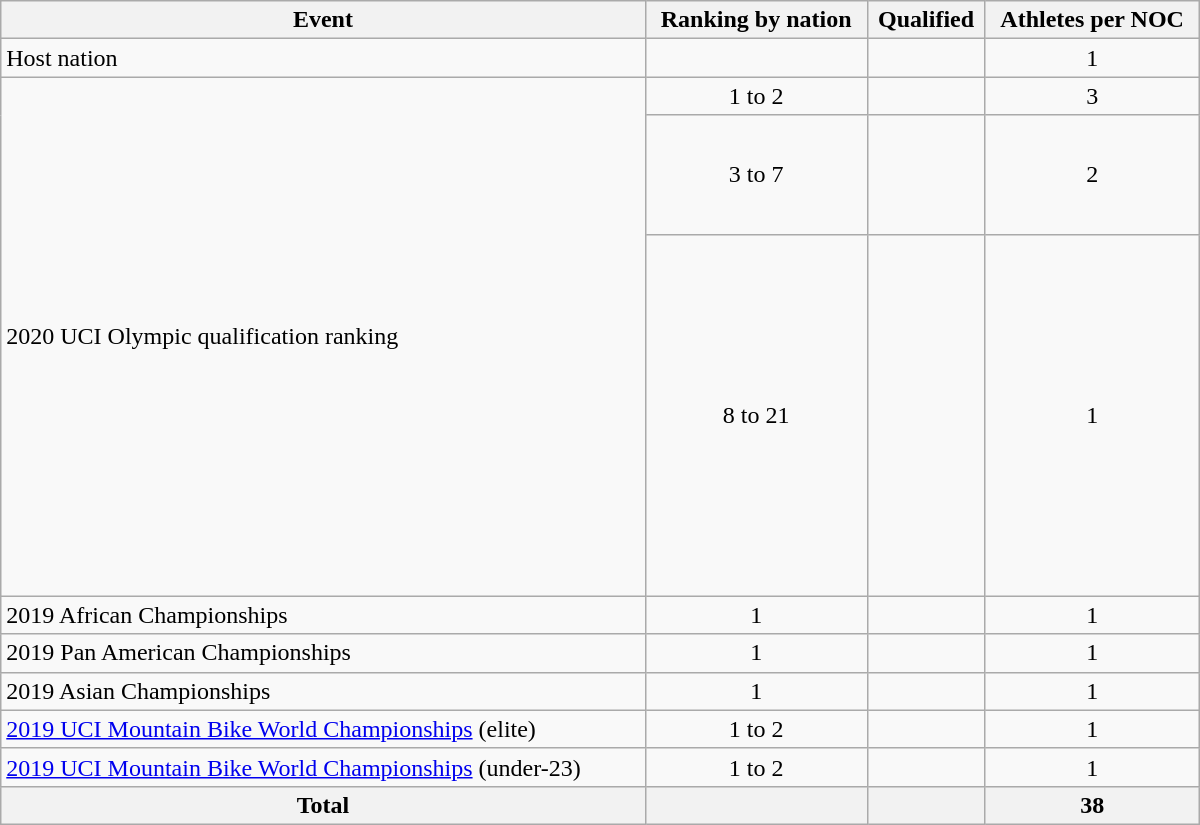<table class="wikitable"  style="width:800px; text-align:center;">
<tr>
<th>Event</th>
<th>Ranking by nation</th>
<th>Qualified</th>
<th>Athletes per NOC</th>
</tr>
<tr>
<td align=left>Host nation</td>
<td></td>
<td align="left"></td>
<td>1</td>
</tr>
<tr>
<td rowspan=3 align=left>2020 UCI Olympic qualification ranking</td>
<td>1 to 2</td>
<td align="left"><br></td>
<td>3</td>
</tr>
<tr>
<td>3 to 7</td>
<td align="left"><br><br><br><br></td>
<td>2</td>
</tr>
<tr>
<td>8 to 21</td>
<td align="left"><br><br><br><br><br><br><br><br><br><br><br><br><br></td>
<td>1</td>
</tr>
<tr>
<td align=left>2019 African Championships</td>
<td>1</td>
<td align="left"></td>
<td>1</td>
</tr>
<tr>
<td align=left>2019 Pan American Championships</td>
<td>1</td>
<td align="left"></td>
<td>1</td>
</tr>
<tr>
<td align=left>2019 Asian Championships</td>
<td>1</td>
<td align="left"></td>
<td>1</td>
</tr>
<tr>
<td align=left><a href='#'>2019 UCI Mountain Bike World Championships</a> (elite)</td>
<td>1 to 2</td>
<td align="left"> <br> </td>
<td>1</td>
</tr>
<tr>
<td align=left><a href='#'>2019 UCI Mountain Bike World Championships</a> (under-23)</td>
<td>1 to 2</td>
<td align="left"> <br> </td>
<td>1</td>
</tr>
<tr>
<th>Total</th>
<th></th>
<th></th>
<th>38</th>
</tr>
</table>
